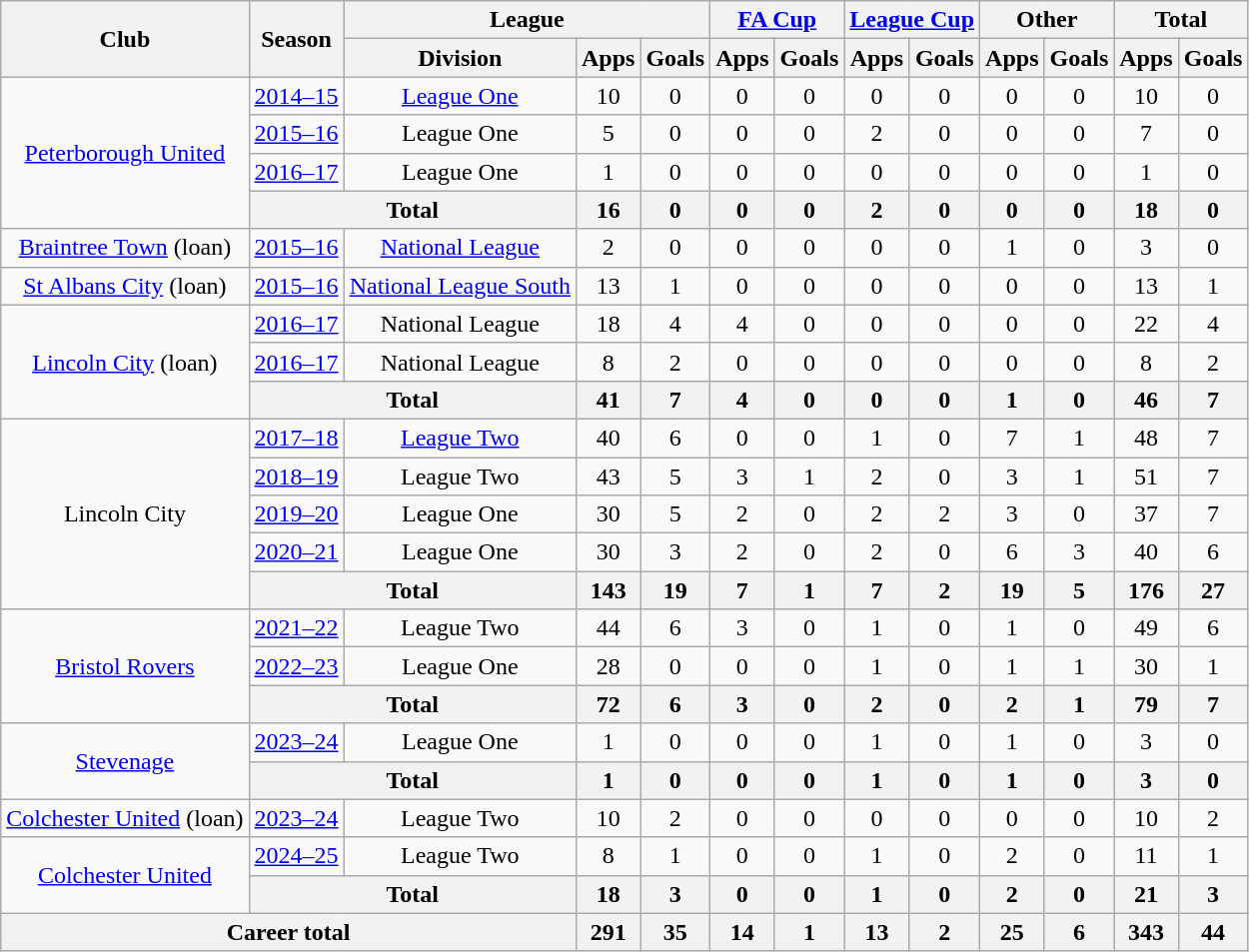<table class="wikitable" style="text-align: center;">
<tr>
<th rowspan="2">Club</th>
<th rowspan="2">Season</th>
<th colspan="3">League</th>
<th colspan="2"><a href='#'>FA Cup</a></th>
<th colspan="2"><a href='#'>League Cup</a></th>
<th colspan="2">Other</th>
<th colspan="2">Total</th>
</tr>
<tr>
<th>Division</th>
<th>Apps</th>
<th>Goals</th>
<th>Apps</th>
<th>Goals</th>
<th>Apps</th>
<th>Goals</th>
<th>Apps</th>
<th>Goals</th>
<th>Apps</th>
<th>Goals</th>
</tr>
<tr>
<td rowspan="4"><a href='#'>Peterborough United</a></td>
<td><a href='#'>2014–15</a></td>
<td><a href='#'>League One</a></td>
<td>10</td>
<td>0</td>
<td>0</td>
<td>0</td>
<td>0</td>
<td>0</td>
<td>0</td>
<td>0</td>
<td>10</td>
<td>0</td>
</tr>
<tr>
<td><a href='#'>2015–16</a></td>
<td>League One</td>
<td>5</td>
<td>0</td>
<td>0</td>
<td>0</td>
<td>2</td>
<td>0</td>
<td>0</td>
<td>0</td>
<td>7</td>
<td>0</td>
</tr>
<tr>
<td><a href='#'>2016–17</a></td>
<td>League One</td>
<td>1</td>
<td>0</td>
<td>0</td>
<td>0</td>
<td>0</td>
<td>0</td>
<td>0</td>
<td>0</td>
<td>1</td>
<td>0</td>
</tr>
<tr>
<th colspan="2">Total</th>
<th>16</th>
<th>0</th>
<th>0</th>
<th>0</th>
<th>2</th>
<th>0</th>
<th>0</th>
<th>0</th>
<th>18</th>
<th>0</th>
</tr>
<tr>
<td><a href='#'>Braintree Town</a> (loan)</td>
<td><a href='#'>2015–16</a></td>
<td><a href='#'>National League</a></td>
<td>2</td>
<td>0</td>
<td>0</td>
<td>0</td>
<td>0</td>
<td>0</td>
<td>1</td>
<td>0</td>
<td>3</td>
<td>0</td>
</tr>
<tr>
<td><a href='#'>St Albans City</a> (loan)</td>
<td><a href='#'>2015–16</a></td>
<td><a href='#'>National League South</a></td>
<td>13</td>
<td>1</td>
<td>0</td>
<td>0</td>
<td>0</td>
<td>0</td>
<td>0</td>
<td>0</td>
<td>13</td>
<td>1</td>
</tr>
<tr>
<td rowspan="3"><a href='#'>Lincoln City</a> (loan)</td>
<td><a href='#'>2016–17</a></td>
<td>National League</td>
<td>18</td>
<td>4</td>
<td>4</td>
<td>0</td>
<td>0</td>
<td>0</td>
<td>0</td>
<td>0</td>
<td>22</td>
<td>4</td>
</tr>
<tr>
<td><a href='#'>2016–17</a></td>
<td>National League</td>
<td>8</td>
<td>2</td>
<td>0</td>
<td>0</td>
<td>0</td>
<td>0</td>
<td>0</td>
<td>0</td>
<td>8</td>
<td>2</td>
</tr>
<tr>
<th colspan="2">Total</th>
<th>41</th>
<th>7</th>
<th>4</th>
<th>0</th>
<th>0</th>
<th>0</th>
<th>1</th>
<th>0</th>
<th>46</th>
<th>7</th>
</tr>
<tr>
<td rowspan=5>Lincoln City</td>
<td><a href='#'>2017–18</a></td>
<td><a href='#'>League Two</a></td>
<td>40</td>
<td>6</td>
<td>0</td>
<td>0</td>
<td>1</td>
<td>0</td>
<td>7</td>
<td>1</td>
<td>48</td>
<td>7</td>
</tr>
<tr>
<td><a href='#'>2018–19</a></td>
<td>League Two</td>
<td>43</td>
<td>5</td>
<td>3</td>
<td>1</td>
<td>2</td>
<td>0</td>
<td>3</td>
<td>1</td>
<td>51</td>
<td>7</td>
</tr>
<tr>
<td><a href='#'>2019–20</a></td>
<td>League One</td>
<td>30</td>
<td>5</td>
<td>2</td>
<td>0</td>
<td>2</td>
<td>2</td>
<td>3</td>
<td>0</td>
<td>37</td>
<td>7</td>
</tr>
<tr>
<td><a href='#'>2020–21</a></td>
<td>League One</td>
<td>30</td>
<td>3</td>
<td>2</td>
<td>0</td>
<td>2</td>
<td>0</td>
<td>6</td>
<td>3</td>
<td>40</td>
<td>6</td>
</tr>
<tr>
<th colspan="2">Total</th>
<th>143</th>
<th>19</th>
<th>7</th>
<th>1</th>
<th>7</th>
<th>2</th>
<th>19</th>
<th>5</th>
<th>176</th>
<th>27</th>
</tr>
<tr>
<td rowspan="3"><a href='#'>Bristol Rovers</a></td>
<td><a href='#'>2021–22</a></td>
<td>League Two</td>
<td>44</td>
<td>6</td>
<td>3</td>
<td>0</td>
<td>1</td>
<td>0</td>
<td>1</td>
<td>0</td>
<td>49</td>
<td>6</td>
</tr>
<tr>
<td><a href='#'>2022–23</a></td>
<td>League One</td>
<td>28</td>
<td>0</td>
<td>0</td>
<td>0</td>
<td>1</td>
<td>0</td>
<td>1</td>
<td>1</td>
<td>30</td>
<td>1</td>
</tr>
<tr>
<th colspan="2">Total</th>
<th>72</th>
<th>6</th>
<th>3</th>
<th>0</th>
<th>2</th>
<th>0</th>
<th>2</th>
<th>1</th>
<th>79</th>
<th>7</th>
</tr>
<tr>
<td rowspan=2><a href='#'>Stevenage</a></td>
<td><a href='#'>2023–24</a></td>
<td>League One</td>
<td>1</td>
<td>0</td>
<td>0</td>
<td>0</td>
<td>1</td>
<td>0</td>
<td>1</td>
<td>0</td>
<td>3</td>
<td>0</td>
</tr>
<tr>
<th colspan="2">Total</th>
<th>1</th>
<th>0</th>
<th>0</th>
<th>0</th>
<th>1</th>
<th>0</th>
<th>1</th>
<th>0</th>
<th>3</th>
<th>0</th>
</tr>
<tr>
<td><a href='#'>Colchester United</a> (loan)</td>
<td><a href='#'>2023–24</a></td>
<td>League Two</td>
<td>10</td>
<td>2</td>
<td>0</td>
<td>0</td>
<td>0</td>
<td>0</td>
<td>0</td>
<td>0</td>
<td>10</td>
<td>2</td>
</tr>
<tr>
<td rowspan=2><a href='#'>Colchester United</a></td>
<td><a href='#'>2024–25</a></td>
<td>League Two</td>
<td>8</td>
<td>1</td>
<td>0</td>
<td>0</td>
<td>1</td>
<td>0</td>
<td>2</td>
<td>0</td>
<td>11</td>
<td>1</td>
</tr>
<tr>
<th colspan="2">Total</th>
<th>18</th>
<th>3</th>
<th>0</th>
<th>0</th>
<th>1</th>
<th>0</th>
<th>2</th>
<th>0</th>
<th>21</th>
<th>3</th>
</tr>
<tr>
<th colspan="3">Career total</th>
<th>291</th>
<th>35</th>
<th>14</th>
<th>1</th>
<th>13</th>
<th>2</th>
<th>25</th>
<th>6</th>
<th>343</th>
<th>44</th>
</tr>
</table>
